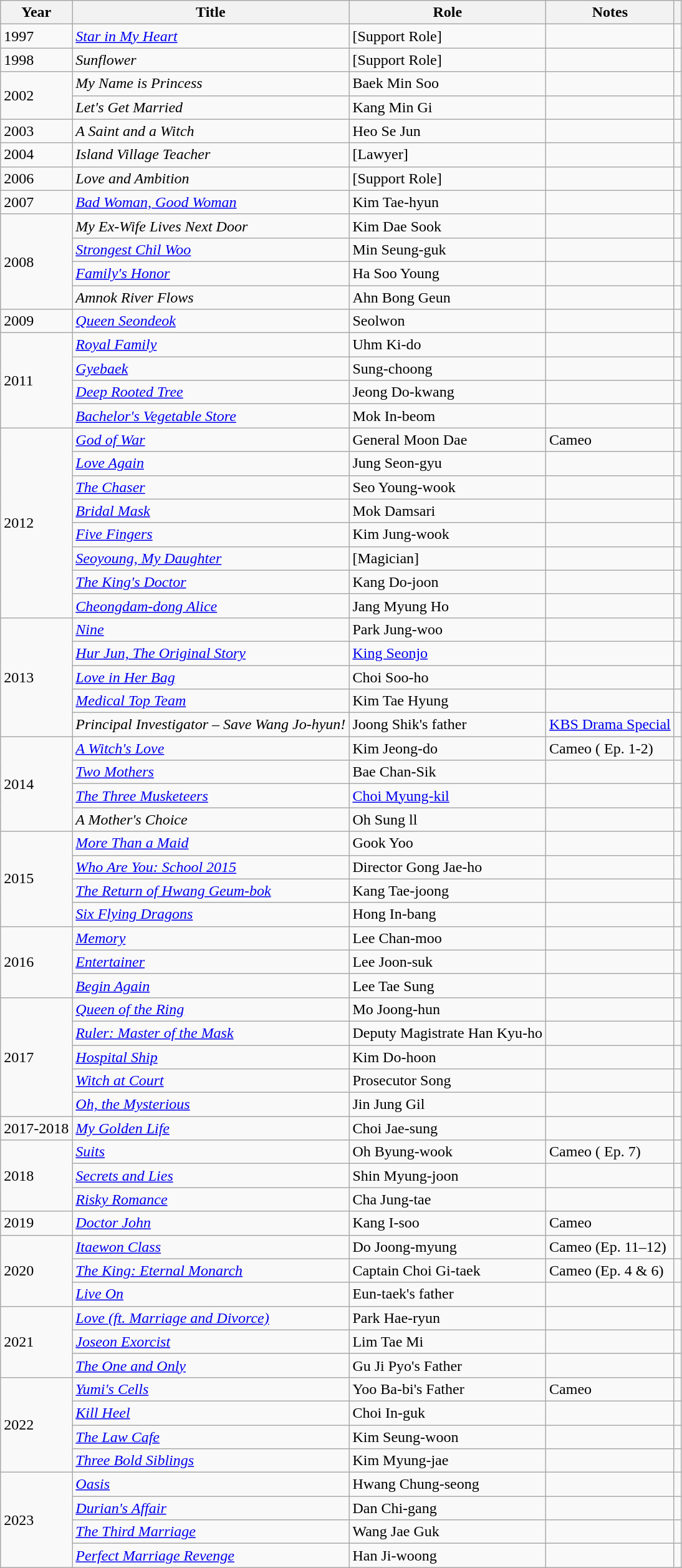<table class="wikitable">
<tr>
<th>Year</th>
<th>Title</th>
<th>Role</th>
<th>Notes</th>
<th scope="col"></th>
</tr>
<tr>
<td>1997</td>
<td><em><a href='#'>Star in My Heart</a></em></td>
<td>[Support Role]</td>
<td></td>
<td></td>
</tr>
<tr>
<td>1998</td>
<td><em>Sunflower</em></td>
<td>[Support Role]</td>
<td></td>
<td></td>
</tr>
<tr>
<td rowspan=2>2002</td>
<td><em>My Name is Princess</em></td>
<td>Baek Min Soo</td>
<td></td>
<td></td>
</tr>
<tr>
<td><em>Let's Get Married</em></td>
<td>Kang Min Gi</td>
<td></td>
<td></td>
</tr>
<tr>
<td>2003</td>
<td><em>A Saint and a Witch</em></td>
<td>Heo Se Jun</td>
<td></td>
<td></td>
</tr>
<tr>
<td>2004</td>
<td><em>Island Village Teacher</em></td>
<td>[Lawyer]</td>
<td></td>
<td></td>
</tr>
<tr>
<td>2006</td>
<td><em>Love and Ambition</em></td>
<td>[Support Role]</td>
<td></td>
<td></td>
</tr>
<tr>
<td>2007</td>
<td><em><a href='#'>Bad Woman, Good Woman</a></em></td>
<td>Kim Tae-hyun</td>
<td></td>
<td></td>
</tr>
<tr>
<td rowspan=4>2008</td>
<td><em>My Ex-Wife Lives Next Door</em></td>
<td>Kim Dae Sook</td>
<td></td>
<td></td>
</tr>
<tr>
<td><em><a href='#'>Strongest Chil Woo</a></em></td>
<td>Min Seung-guk</td>
<td></td>
<td></td>
</tr>
<tr>
<td><em><a href='#'>Family's Honor</a></em></td>
<td>Ha Soo Young</td>
<td></td>
<td></td>
</tr>
<tr>
<td><em>Amnok River Flows</em></td>
<td>Ahn Bong Geun</td>
<td></td>
<td></td>
</tr>
<tr>
<td>2009</td>
<td><em><a href='#'>Queen Seondeok</a></em></td>
<td>Seolwon</td>
<td></td>
<td></td>
</tr>
<tr>
<td rowspan=4>2011</td>
<td><em><a href='#'>Royal Family</a></em></td>
<td>Uhm Ki-do</td>
<td></td>
<td></td>
</tr>
<tr>
<td><em><a href='#'>Gyebaek</a></em></td>
<td>Sung-choong</td>
<td></td>
<td></td>
</tr>
<tr>
<td><em><a href='#'>Deep Rooted Tree</a></em></td>
<td>Jeong Do-kwang</td>
<td></td>
<td></td>
</tr>
<tr>
<td><em><a href='#'>Bachelor's Vegetable Store</a></em></td>
<td>Mok In-beom</td>
<td></td>
<td></td>
</tr>
<tr>
<td rowspan=8>2012</td>
<td><em><a href='#'>God of War</a></em></td>
<td>General Moon Dae</td>
<td>Cameo</td>
<td></td>
</tr>
<tr>
<td><em><a href='#'>Love Again</a></em></td>
<td>Jung Seon-gyu</td>
<td></td>
<td></td>
</tr>
<tr>
<td><em><a href='#'>The Chaser</a></em></td>
<td>Seo Young-wook</td>
<td></td>
<td></td>
</tr>
<tr>
<td><em><a href='#'>Bridal Mask</a></em></td>
<td>Mok Damsari</td>
<td></td>
<td></td>
</tr>
<tr>
<td><em><a href='#'>Five Fingers</a></em></td>
<td>Kim Jung-wook</td>
<td></td>
<td></td>
</tr>
<tr>
<td><em><a href='#'>Seoyoung, My Daughter</a></em></td>
<td>[Magician]</td>
<td></td>
<td></td>
</tr>
<tr>
<td><em><a href='#'>The King's Doctor</a></em></td>
<td>Kang Do-joon</td>
<td></td>
<td></td>
</tr>
<tr>
<td><em><a href='#'>Cheongdam-dong Alice</a></em></td>
<td>Jang Myung Ho</td>
<td></td>
<td></td>
</tr>
<tr>
<td rowspan=5>2013</td>
<td><em><a href='#'>Nine</a></em></td>
<td>Park Jung-woo</td>
<td></td>
<td></td>
</tr>
<tr>
<td><em><a href='#'>Hur Jun, The Original Story</a></em></td>
<td><a href='#'>King Seonjo</a></td>
<td></td>
<td></td>
</tr>
<tr>
<td><em><a href='#'>Love in Her Bag</a></em></td>
<td>Choi Soo-ho</td>
<td></td>
<td></td>
</tr>
<tr>
<td><em><a href='#'>Medical Top Team</a></em></td>
<td>Kim Tae Hyung</td>
<td></td>
<td></td>
</tr>
<tr>
<td><em>Principal Investigator – Save Wang Jo-hyun!</em></td>
<td>Joong Shik's father</td>
<td><a href='#'>KBS Drama Special</a></td>
<td></td>
</tr>
<tr>
<td rowspan=4>2014</td>
<td><em><a href='#'>A Witch's Love</a></em></td>
<td>Kim Jeong-do</td>
<td>Cameo ( Ep. 1-2)</td>
<td></td>
</tr>
<tr>
<td><em><a href='#'>Two Mothers</a></em></td>
<td>Bae Chan-Sik</td>
<td></td>
<td></td>
</tr>
<tr>
<td><em><a href='#'>The Three Musketeers</a></em></td>
<td><a href='#'>Choi Myung-kil</a></td>
<td></td>
<td></td>
</tr>
<tr>
<td><em>A Mother's Choice</em></td>
<td>Oh Sung ll</td>
<td></td>
<td></td>
</tr>
<tr>
<td rowspan=4>2015</td>
<td><em><a href='#'>More Than a Maid</a></em></td>
<td>Gook Yoo</td>
<td></td>
<td></td>
</tr>
<tr>
<td><em><a href='#'>Who Are You: School 2015</a></em></td>
<td>Director Gong Jae-ho</td>
<td></td>
<td></td>
</tr>
<tr>
<td><em><a href='#'>The Return of Hwang Geum-bok</a></em></td>
<td>Kang Tae-joong</td>
<td></td>
<td></td>
</tr>
<tr>
<td><em><a href='#'>Six Flying Dragons</a></em></td>
<td>Hong In-bang</td>
<td></td>
<td></td>
</tr>
<tr>
<td rowspan=3>2016</td>
<td><em><a href='#'>Memory</a></em></td>
<td>Lee Chan-moo</td>
<td></td>
<td></td>
</tr>
<tr>
<td><em><a href='#'>Entertainer</a></em></td>
<td>Lee Joon-suk</td>
<td></td>
<td></td>
</tr>
<tr>
<td><em><a href='#'>Begin Again</a></em></td>
<td>Lee Tae Sung</td>
<td></td>
<td></td>
</tr>
<tr>
<td rowspan=5>2017</td>
<td><em><a href='#'>Queen of the Ring</a></em></td>
<td>Mo Joong-hun</td>
<td></td>
<td></td>
</tr>
<tr>
<td><em><a href='#'>Ruler: Master of the Mask</a></em></td>
<td>Deputy Magistrate Han Kyu-ho</td>
<td></td>
<td></td>
</tr>
<tr>
<td><em><a href='#'>Hospital Ship</a></em></td>
<td>Kim Do-hoon</td>
<td></td>
<td></td>
</tr>
<tr>
<td><em><a href='#'>Witch at Court</a></em></td>
<td>Prosecutor Song</td>
<td></td>
<td></td>
</tr>
<tr>
<td><em><a href='#'>Oh, the Mysterious</a></em></td>
<td>Jin Jung Gil</td>
<td></td>
<td></td>
</tr>
<tr>
<td>2017-2018</td>
<td><em><a href='#'>My Golden Life</a></em></td>
<td>Choi Jae-sung</td>
<td></td>
<td></td>
</tr>
<tr>
<td rowspan=3>2018</td>
<td><em><a href='#'>Suits</a></em></td>
<td>Oh Byung-wook</td>
<td>Cameo ( Ep. 7)</td>
<td></td>
</tr>
<tr>
<td><em><a href='#'>Secrets and Lies</a></em></td>
<td>Shin Myung-joon</td>
<td></td>
<td></td>
</tr>
<tr>
<td><em><a href='#'>Risky Romance</a></em></td>
<td>Cha Jung-tae</td>
<td></td>
<td></td>
</tr>
<tr>
<td>2019</td>
<td><em><a href='#'>Doctor John</a></em></td>
<td>Kang I-soo</td>
<td>Cameo</td>
<td></td>
</tr>
<tr>
<td rowspan=3>2020</td>
<td><em><a href='#'>Itaewon Class</a></em></td>
<td>Do Joong-myung</td>
<td>Cameo (Ep. 11–12)</td>
<td></td>
</tr>
<tr>
<td><em><a href='#'>The King: Eternal Monarch</a></em></td>
<td>Captain Choi Gi-taek</td>
<td>Cameo (Ep. 4 & 6)</td>
<td></td>
</tr>
<tr>
<td><em><a href='#'>Live On</a></em></td>
<td>Eun-taek's father</td>
<td></td>
<td></td>
</tr>
<tr>
<td rowspan=3>2021</td>
<td><em><a href='#'>Love (ft. Marriage and Divorce)</a></em></td>
<td>Park Hae-ryun</td>
<td></td>
<td></td>
</tr>
<tr>
<td><em><a href='#'>Joseon Exorcist</a></em></td>
<td>Lim Tae Mi</td>
<td></td>
<td></td>
</tr>
<tr>
<td><em><a href='#'>The One and Only</a></em></td>
<td>Gu Ji Pyo's Father</td>
<td></td>
<td></td>
</tr>
<tr>
<td rowspan=4>2022</td>
<td><em><a href='#'>Yumi's Cells</a></em></td>
<td>Yoo Ba-bi's Father</td>
<td>Cameo</td>
<td></td>
</tr>
<tr>
<td><em><a href='#'>Kill Heel</a></em></td>
<td>Choi In-guk</td>
<td></td>
<td></td>
</tr>
<tr>
<td><em><a href='#'>The Law Cafe</a></em></td>
<td>Kim Seung-woon</td>
<td></td>
<td></td>
</tr>
<tr>
<td><em><a href='#'>Three Bold Siblings</a></em></td>
<td>Kim Myung-jae</td>
<td></td>
<td></td>
</tr>
<tr>
<td rowspan=4>2023</td>
<td><em><a href='#'>Oasis</a></em></td>
<td>Hwang Chung-seong</td>
<td></td>
<td></td>
</tr>
<tr>
<td><em><a href='#'>Durian's Affair</a></em></td>
<td>Dan Chi-gang</td>
<td></td>
<td></td>
</tr>
<tr>
<td><em><a href='#'>The Third Marriage</a></em></td>
<td>Wang Jae Guk</td>
<td></td>
<td></td>
</tr>
<tr>
<td><em><a href='#'>Perfect Marriage Revenge</a></em></td>
<td>Han Ji-woong</td>
<td></td>
<td></td>
</tr>
</table>
